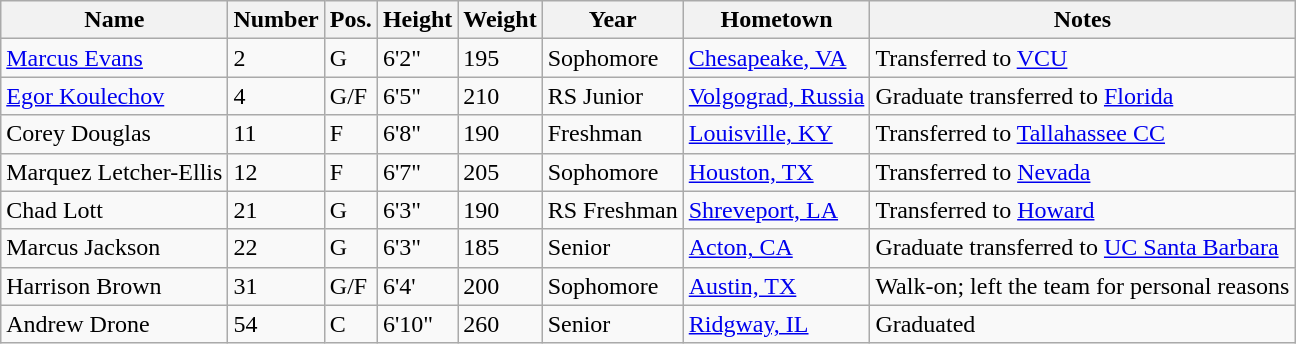<table class="wikitable sortable" border="1">
<tr>
<th>Name</th>
<th>Number</th>
<th>Pos.</th>
<th>Height</th>
<th>Weight</th>
<th>Year</th>
<th>Hometown</th>
<th class="unsortable">Notes</th>
</tr>
<tr>
<td><a href='#'>Marcus Evans</a></td>
<td>2</td>
<td>G</td>
<td>6'2"</td>
<td>195</td>
<td>Sophomore</td>
<td><a href='#'>Chesapeake, VA</a></td>
<td>Transferred to <a href='#'>VCU</a></td>
</tr>
<tr>
<td><a href='#'>Egor Koulechov</a></td>
<td>4</td>
<td>G/F</td>
<td>6'5"</td>
<td>210</td>
<td>RS Junior</td>
<td><a href='#'>Volgograd, Russia</a></td>
<td>Graduate transferred to <a href='#'>Florida</a></td>
</tr>
<tr>
<td>Corey Douglas</td>
<td>11</td>
<td>F</td>
<td>6'8"</td>
<td>190</td>
<td>Freshman</td>
<td><a href='#'>Louisville, KY</a></td>
<td>Transferred to <a href='#'>Tallahassee CC</a></td>
</tr>
<tr>
<td>Marquez Letcher-Ellis</td>
<td>12</td>
<td>F</td>
<td>6'7"</td>
<td>205</td>
<td>Sophomore</td>
<td><a href='#'>Houston, TX</a></td>
<td>Transferred to <a href='#'>Nevada</a></td>
</tr>
<tr>
<td>Chad Lott</td>
<td>21</td>
<td>G</td>
<td>6'3"</td>
<td>190</td>
<td>RS Freshman</td>
<td><a href='#'>Shreveport, LA</a></td>
<td>Transferred to <a href='#'>Howard</a></td>
</tr>
<tr>
<td>Marcus Jackson</td>
<td>22</td>
<td>G</td>
<td>6'3"</td>
<td>185</td>
<td>Senior</td>
<td><a href='#'>Acton, CA</a></td>
<td>Graduate transferred to <a href='#'>UC Santa Barbara</a></td>
</tr>
<tr>
<td>Harrison Brown</td>
<td>31</td>
<td>G/F</td>
<td>6'4'</td>
<td>200</td>
<td>Sophomore</td>
<td><a href='#'>Austin, TX</a></td>
<td>Walk-on; left the team for personal reasons</td>
</tr>
<tr>
<td>Andrew Drone</td>
<td>54</td>
<td>C</td>
<td>6'10"</td>
<td>260</td>
<td>Senior</td>
<td><a href='#'>Ridgway, IL</a></td>
<td>Graduated</td>
</tr>
</table>
